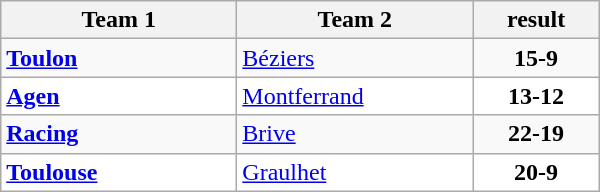<table class="wikitable" width=400>
<tr>
<th>Team 1</th>
<th>Team 2</th>
<th>result</th>
</tr>
<tr>
<td width=150><strong><a href='#'>Toulon</a></strong></td>
<td width=150><a href='#'>Béziers</a></td>
<td align="center"><strong>15-9</strong></td>
</tr>
<tr bgcolor="white">
<td><strong><a href='#'>Agen</a></strong></td>
<td><a href='#'>Montferrand</a></td>
<td align="center"><strong>13-12</strong></td>
</tr>
<tr>
<td><strong><a href='#'>Racing</a></strong></td>
<td><a href='#'>Brive</a></td>
<td align="center"><strong>22-19</strong></td>
</tr>
<tr bgcolor="white">
<td><strong><a href='#'>Toulouse</a></strong></td>
<td><a href='#'>Graulhet</a></td>
<td align="center"><strong>20-9</strong></td>
</tr>
</table>
